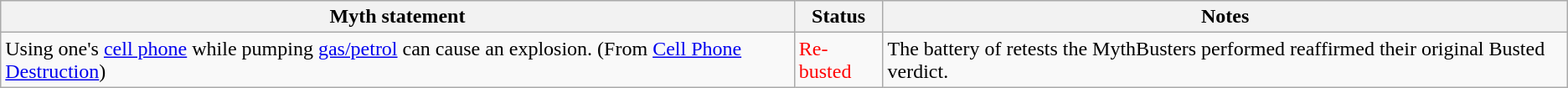<table class="wikitable plainrowheaders">
<tr>
<th>Myth statement</th>
<th>Status</th>
<th>Notes</th>
</tr>
<tr>
<td>Using one's <a href='#'>cell phone</a> while pumping <a href='#'>gas/petrol</a> can cause an explosion. (From <a href='#'>Cell Phone Destruction</a>)</td>
<td style="color:red">Re-busted</td>
<td>The battery of retests the MythBusters performed reaffirmed their original Busted verdict.</td>
</tr>
</table>
